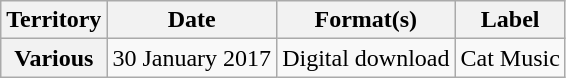<table class="wikitable plainrowheaders">
<tr>
<th scope="col">Territory</th>
<th scope="col">Date</th>
<th scope="col">Format(s)</th>
<th scope="col">Label</th>
</tr>
<tr>
<th scope="row">Various</th>
<td>30 January 2017</td>
<td>Digital download</td>
<td>Cat Music</td>
</tr>
</table>
